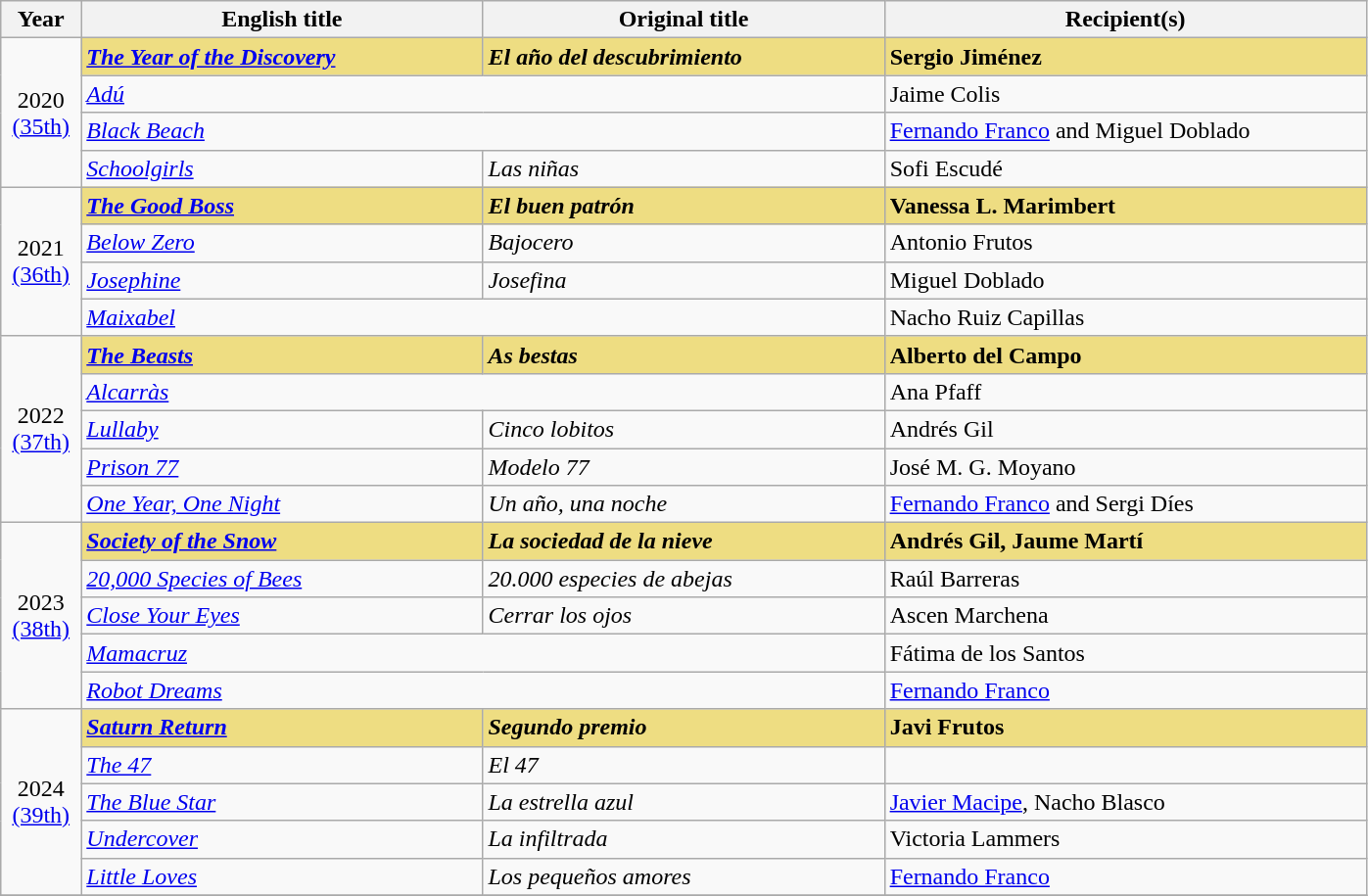<table class="wikitable sortable" style="text-align:left;"style="width:95%">
<tr>
<th scope="col" style="width:5%;">Year</th>
<th scope="col" style="width:25%;">English title</th>
<th scope="col" style="width:25%;">Original title</th>
<th scope="col" style="width:30%;">Recipient(s)</th>
</tr>
<tr>
<td rowspan="4" style="text-align:center;">2020<br><a href='#'>(35th)</a><br></td>
<td style="background:#eedd82;"><strong><em><a href='#'>The Year of the Discovery</a></em></strong></td>
<td style="background:#eedd82;"><strong><em>El año del descubrimiento</em></strong></td>
<td style="background:#eedd82;"><strong>Sergio Jiménez</strong></td>
</tr>
<tr>
<td colspan="2"><em><a href='#'>Adú</a></em></td>
<td>Jaime Colis</td>
</tr>
<tr>
<td colspan="2"><em><a href='#'>Black Beach</a></em></td>
<td><a href='#'>Fernando Franco</a> and Miguel Doblado</td>
</tr>
<tr>
<td><em><a href='#'>Schoolgirls</a></em></td>
<td><em>Las niñas</em></td>
<td>Sofi Escudé</td>
</tr>
<tr>
<td rowspan="4" style="text-align:center;">2021<br><a href='#'>(36th)</a><br></td>
<td style="background:#eedd82;"><strong><em><a href='#'>The Good Boss</a></em></strong></td>
<td style="background:#eedd82;"><strong><em>El buen patrón</em></strong></td>
<td style="background:#eedd82;"><strong>Vanessa L. Marimbert</strong></td>
</tr>
<tr>
<td><em><a href='#'>Below Zero</a></em></td>
<td><em>Bajocero</em></td>
<td>Antonio Frutos</td>
</tr>
<tr>
<td><em><a href='#'>Josephine</a></em></td>
<td><em>Josefina</em></td>
<td>Miguel Doblado</td>
</tr>
<tr>
<td colspan="2"><em><a href='#'>Maixabel</a></em></td>
<td>Nacho Ruiz Capillas</td>
</tr>
<tr>
<td rowspan="5" style="text-align:center;">2022<br><a href='#'>(37th)</a><br></td>
<td style="background:#eedd82;"><strong><em><a href='#'>The Beasts</a></em></strong></td>
<td style="background:#eedd82;"><strong><em>As bestas</em></strong></td>
<td style="background:#eedd82;"><strong>Alberto del Campo</strong></td>
</tr>
<tr>
<td colspan="2"><em><a href='#'>Alcarràs</a></em></td>
<td>Ana Pfaff</td>
</tr>
<tr>
<td><em><a href='#'>Lullaby</a></em></td>
<td><em>Cinco lobitos</em></td>
<td>Andrés Gil</td>
</tr>
<tr>
<td><em><a href='#'>Prison 77</a></em></td>
<td><em>Modelo 77</em></td>
<td>José M. G. Moyano</td>
</tr>
<tr>
<td><em><a href='#'>One Year, One Night</a></em></td>
<td><em>Un año, una noche</em></td>
<td><a href='#'>Fernando Franco</a> and Sergi Díes</td>
</tr>
<tr>
<td rowspan="5" style="text-align:center;">2023<br><a href='#'>(38th)</a><br></td>
<td style="background:#eedd82;"><strong><em><a href='#'>Society of the Snow</a></em></strong></td>
<td style="background:#eedd82;"><strong><em>La sociedad de la nieve</em></strong></td>
<td style="background:#eedd82;"><strong>Andrés Gil, Jaume Martí</strong></td>
</tr>
<tr>
<td><em><a href='#'>20,000 Species of Bees</a></em></td>
<td><em>20.000 especies de abejas</em></td>
<td>Raúl Barreras</td>
</tr>
<tr>
<td><em><a href='#'>Close Your Eyes</a></em></td>
<td><em>Cerrar los ojos</em></td>
<td>Ascen Marchena</td>
</tr>
<tr>
<td colspan="2"><em><a href='#'>Mamacruz</a></em></td>
<td>Fátima de los Santos</td>
</tr>
<tr>
<td colspan="2"><em><a href='#'>Robot Dreams</a></em></td>
<td><a href='#'>Fernando Franco</a></td>
</tr>
<tr>
<td rowspan="5" style="text-align:center;">2024<br><a href='#'>(39th)</a><br></td>
<td style="background:#eedd82;"><strong><em><a href='#'>Saturn Return</a></em></strong></td>
<td style="background:#eedd82;"><strong><em>Segundo premio</em></strong></td>
<td style="background:#eedd82;"><strong>Javi Frutos</strong></td>
</tr>
<tr>
<td><em><a href='#'>The 47</a></em></td>
<td><em>El 47</em></td>
<td></td>
</tr>
<tr>
<td><em><a href='#'>The Blue Star</a></em></td>
<td><em>La estrella azul</em></td>
<td><a href='#'>Javier Macipe</a>, Nacho Blasco</td>
</tr>
<tr>
<td><em><a href='#'>Undercover</a></em></td>
<td><em>La infiltrada</em></td>
<td>Victoria Lammers</td>
</tr>
<tr>
<td><em><a href='#'>Little Loves</a></em></td>
<td><em>Los pequeños amores</em></td>
<td><a href='#'>Fernando Franco</a></td>
</tr>
<tr>
</tr>
</table>
